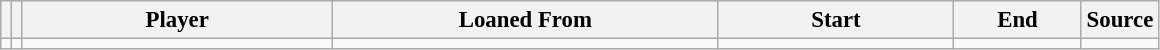<table class="wikitable plainrowheaders sortable" style="font-size:95%">
<tr>
<th></th>
<th></th>
<th scope="col" style="width:200px;">Player</th>
<th scope="col" style="width:250px;">Loaned From</th>
<th scope="col" style="width:150px;">Start</th>
<th scope="col" style="width:78px;">End</th>
<th>Source</th>
</tr>
<tr>
<td align=center></td>
<td align=center></td>
<td></td>
<td></td>
<td align=center></td>
<td align=center></td>
<td align=center></td>
</tr>
</table>
